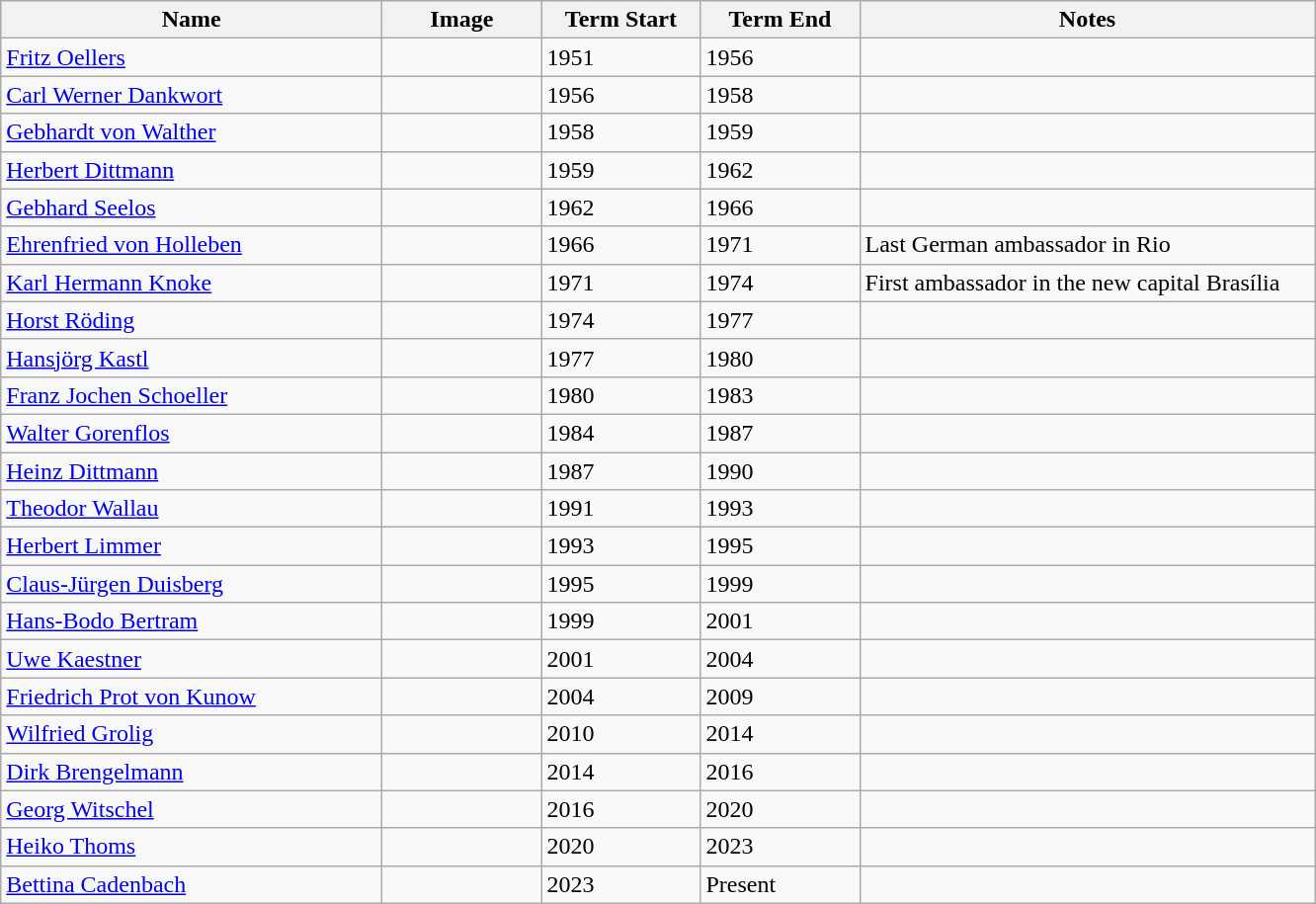<table class="wikitable">
<tr class="hintergrundfarbe5">
<th width="250">Name</th>
<th width="100">Image</th>
<th width="100">Term Start</th>
<th width="100">Term End</th>
<th width="300">Notes</th>
</tr>
<tr>
<td><a href='#'>Fritz Oellers</a></td>
<td></td>
<td>1951</td>
<td>1956</td>
<td></td>
</tr>
<tr>
<td><a href='#'>Carl Werner Dankwort</a></td>
<td></td>
<td>1956</td>
<td>1958</td>
<td></td>
</tr>
<tr>
<td><a href='#'>Gebhardt von Walther</a></td>
<td></td>
<td>1958</td>
<td>1959</td>
<td></td>
</tr>
<tr>
<td><a href='#'>Herbert Dittmann</a></td>
<td></td>
<td>1959</td>
<td>1962</td>
<td></td>
</tr>
<tr>
<td><a href='#'>Gebhard Seelos</a></td>
<td></td>
<td>1962</td>
<td>1966</td>
<td></td>
</tr>
<tr>
<td><a href='#'>Ehrenfried von Holleben</a></td>
<td></td>
<td>1966</td>
<td>1971</td>
<td>Last German ambassador in Rio</td>
</tr>
<tr>
<td><a href='#'>Karl Hermann Knoke</a></td>
<td></td>
<td>1971</td>
<td>1974</td>
<td>First ambassador in the new capital Brasília</td>
</tr>
<tr>
<td><a href='#'>Horst Röding</a></td>
<td></td>
<td>1974</td>
<td>1977</td>
<td></td>
</tr>
<tr>
<td><a href='#'>Hansjörg Kastl</a></td>
<td></td>
<td>1977</td>
<td>1980</td>
<td></td>
</tr>
<tr>
<td><a href='#'>Franz Jochen Schoeller</a></td>
<td></td>
<td>1980</td>
<td>1983</td>
<td></td>
</tr>
<tr>
<td><a href='#'>Walter Gorenflos</a></td>
<td></td>
<td>1984</td>
<td>1987</td>
<td></td>
</tr>
<tr>
<td><a href='#'>Heinz Dittmann</a></td>
<td></td>
<td>1987</td>
<td>1990</td>
<td></td>
</tr>
<tr>
<td><a href='#'>Theodor Wallau</a></td>
<td></td>
<td>1991</td>
<td>1993</td>
<td></td>
</tr>
<tr>
<td><a href='#'>Herbert Limmer</a></td>
<td></td>
<td>1993</td>
<td>1995</td>
<td></td>
</tr>
<tr>
<td><a href='#'>Claus-Jürgen Duisberg</a></td>
<td></td>
<td>1995</td>
<td>1999</td>
<td></td>
</tr>
<tr>
<td><a href='#'>Hans-Bodo Bertram</a></td>
<td></td>
<td>1999</td>
<td>2001</td>
<td></td>
</tr>
<tr>
<td><a href='#'>Uwe Kaestner</a></td>
<td></td>
<td>2001</td>
<td>2004</td>
<td></td>
</tr>
<tr>
<td><a href='#'>Friedrich Prot von Kunow</a></td>
<td></td>
<td>2004</td>
<td>2009</td>
<td></td>
</tr>
<tr>
<td><a href='#'>Wilfried Grolig</a></td>
<td></td>
<td>2010</td>
<td>2014</td>
<td></td>
</tr>
<tr>
<td><a href='#'>Dirk Brengelmann</a></td>
<td></td>
<td>2014</td>
<td>2016</td>
<td></td>
</tr>
<tr>
<td><a href='#'>Georg Witschel</a></td>
<td></td>
<td>2016</td>
<td>2020</td>
<td></td>
</tr>
<tr>
<td><a href='#'>Heiko Thoms</a></td>
<td></td>
<td>2020</td>
<td>2023</td>
<td></td>
</tr>
<tr>
<td><a href='#'>Bettina Cadenbach</a></td>
<td></td>
<td>2023</td>
<td>Present</td>
<td></td>
</tr>
</table>
